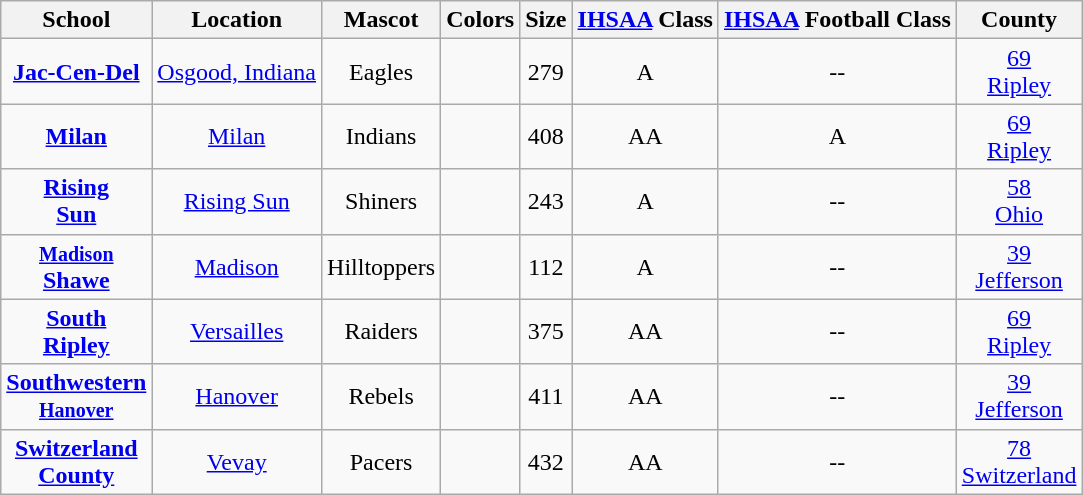<table class="wikitable" style="text-align:center;">
<tr>
<th>School</th>
<th>Location</th>
<th>Mascot</th>
<th>Colors</th>
<th>Size</th>
<th><a href='#'>IHSAA</a> Class</th>
<th><a href='#'>IHSAA</a> Football Class</th>
<th>County</th>
</tr>
<tr>
<td><strong><a href='#'>Jac-Cen-Del</a></strong></td>
<td><a href='#'>Osgood, Indiana</a></td>
<td>Eagles</td>
<td>  </td>
<td>279</td>
<td>A</td>
<td>--</td>
<td><a href='#'>69 <br> Ripley</a></td>
</tr>
<tr>
<td><strong><a href='#'>Milan</a></strong></td>
<td><a href='#'>Milan</a></td>
<td>Indians</td>
<td>  </td>
<td>408</td>
<td>AA</td>
<td>A</td>
<td><a href='#'>69 <br> Ripley</a></td>
</tr>
<tr>
<td><strong><a href='#'>Rising<br>Sun</a></strong></td>
<td><a href='#'>Rising Sun</a></td>
<td>Shiners</td>
<td> </td>
<td>243</td>
<td>A</td>
<td>--</td>
<td><a href='#'>58 <br> Ohio</a></td>
</tr>
<tr>
<td><strong><a href='#'><small>Madison</small> <br> Shawe</a></strong></td>
<td><a href='#'>Madison</a></td>
<td>Hilltoppers</td>
<td>  </td>
<td>112</td>
<td>A</td>
<td>--</td>
<td><a href='#'>39 <br> Jefferson</a></td>
</tr>
<tr>
<td><strong><a href='#'>South<br>Ripley</a></strong></td>
<td><a href='#'>Versailles</a></td>
<td>Raiders</td>
<td> </td>
<td>375</td>
<td>AA</td>
<td>--</td>
<td><a href='#'>69 <br> Ripley</a></td>
</tr>
<tr>
<td><strong><a href='#'>Southwestern <br> <small>Hanover</small></a></strong></td>
<td><a href='#'>Hanover</a></td>
<td>Rebels</td>
<td>  </td>
<td>411</td>
<td>AA</td>
<td>--</td>
<td><a href='#'>39 <br> Jefferson</a></td>
</tr>
<tr>
<td><strong><a href='#'>Switzerland<br>County</a></strong></td>
<td><a href='#'>Vevay</a></td>
<td>Pacers</td>
<td>  </td>
<td>432</td>
<td>AA</td>
<td>--</td>
<td><a href='#'>78 <br> Switzerland</a></td>
</tr>
</table>
